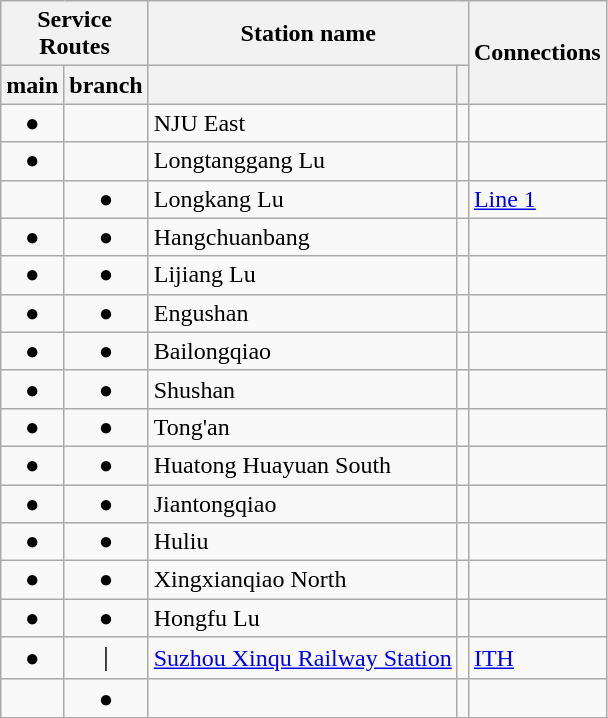<table class="wikitable">
<tr>
<th colspan="2">Service<br>Routes</th>
<th colspan="2">Station name</th>
<th rowspan="2">Connections</th>
</tr>
<tr>
<th>main</th>
<th>branch</th>
<th></th>
<th></th>
</tr>
<tr>
<td align="center">●</td>
<td></td>
<td>NJU East</td>
<td></td>
<td></td>
</tr>
<tr>
<td align="center">●</td>
<td></td>
<td>Longtanggang Lu</td>
<td></td>
<td></td>
</tr>
<tr>
<td align="center"></td>
<td align="center">●</td>
<td>Longkang Lu</td>
<td></td>
<td><a href='#'>Line 1</a></td>
</tr>
<tr>
<td align="center">●</td>
<td align="center">●</td>
<td>Hangchuanbang</td>
<td></td>
<td></td>
</tr>
<tr>
<td align="center">●</td>
<td align="center">●</td>
<td>Lijiang Lu</td>
<td></td>
<td></td>
</tr>
<tr>
<td align="center">●</td>
<td align="center">●</td>
<td>Engushan</td>
<td></td>
<td></td>
</tr>
<tr>
<td align="center">●</td>
<td align="center">●</td>
<td>Bailongqiao</td>
<td></td>
<td></td>
</tr>
<tr>
<td align="center">●</td>
<td align="center">●</td>
<td>Shushan</td>
<td></td>
<td></td>
</tr>
<tr>
<td align="center">●</td>
<td align="center">●</td>
<td>Tong'an</td>
<td></td>
<td></td>
</tr>
<tr>
<td align="center">●</td>
<td align="center">●</td>
<td>Huatong Huayuan South</td>
<td></td>
<td></td>
</tr>
<tr>
<td align="center">●</td>
<td align="center">●</td>
<td>Jiantongqiao</td>
<td></td>
<td></td>
</tr>
<tr>
<td align="center">●</td>
<td align="center">●</td>
<td>Huliu</td>
<td></td>
<td></td>
</tr>
<tr>
<td align="center">●</td>
<td align="center">●</td>
<td>Xingxianqiao North</td>
<td></td>
<td></td>
</tr>
<tr>
<td align="center">●</td>
<td align="center">●</td>
<td>Hongfu Lu</td>
<td></td>
<td></td>
</tr>
<tr>
<td align="center">●</td>
<td align="center">｜</td>
<td><a href='#'>Suzhou Xinqu Railway Station</a></td>
<td></td>
<td>    <a href='#'>ITH</a></td>
</tr>
<tr>
<td></td>
<td align="center">●</td>
<td></td>
<td></td>
<td> </td>
</tr>
</table>
